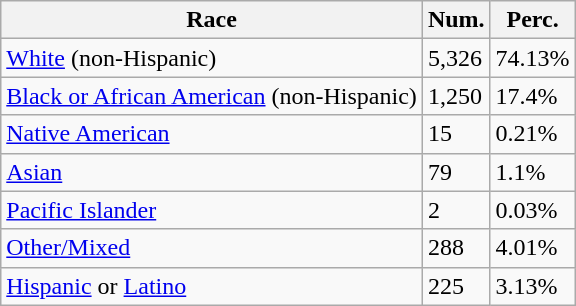<table class="wikitable">
<tr>
<th>Race</th>
<th>Num.</th>
<th>Perc.</th>
</tr>
<tr>
<td><a href='#'>White</a> (non-Hispanic)</td>
<td>5,326</td>
<td>74.13%</td>
</tr>
<tr>
<td><a href='#'>Black or African American</a> (non-Hispanic)</td>
<td>1,250</td>
<td>17.4%</td>
</tr>
<tr>
<td><a href='#'>Native American</a></td>
<td>15</td>
<td>0.21%</td>
</tr>
<tr>
<td><a href='#'>Asian</a></td>
<td>79</td>
<td>1.1%</td>
</tr>
<tr>
<td><a href='#'>Pacific Islander</a></td>
<td>2</td>
<td>0.03%</td>
</tr>
<tr>
<td><a href='#'>Other/Mixed</a></td>
<td>288</td>
<td>4.01%</td>
</tr>
<tr>
<td><a href='#'>Hispanic</a> or <a href='#'>Latino</a></td>
<td>225</td>
<td>3.13%</td>
</tr>
</table>
